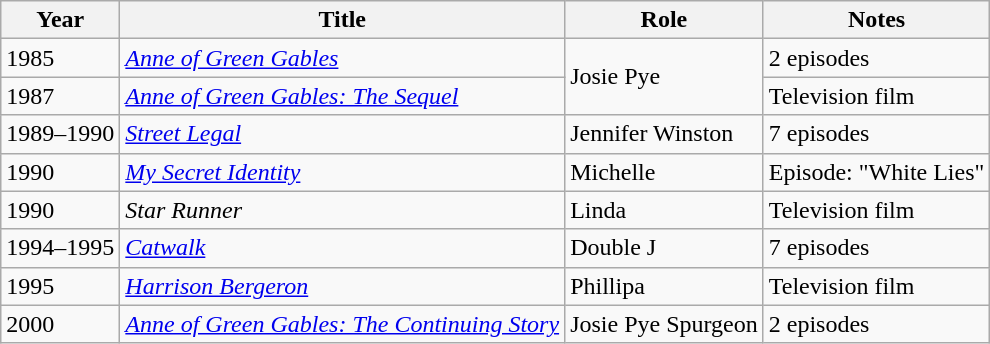<table class="wikitable sortable">
<tr>
<th>Year</th>
<th>Title</th>
<th>Role</th>
<th>Notes</th>
</tr>
<tr>
<td>1985</td>
<td><em><a href='#'>Anne of Green Gables</a></em></td>
<td rowspan="2">Josie Pye</td>
<td>2 episodes</td>
</tr>
<tr>
<td>1987</td>
<td><em><a href='#'>Anne of Green Gables: The Sequel</a></em></td>
<td>Television film</td>
</tr>
<tr>
<td>1989–1990</td>
<td><em><a href='#'>Street Legal</a></em></td>
<td>Jennifer Winston</td>
<td>7 episodes</td>
</tr>
<tr>
<td>1990</td>
<td><em><a href='#'>My Secret Identity</a></em></td>
<td>Michelle</td>
<td>Episode: "White Lies"</td>
</tr>
<tr>
<td>1990</td>
<td><em>Star Runner</em></td>
<td>Linda</td>
<td>Television film</td>
</tr>
<tr>
<td>1994–1995</td>
<td><em><a href='#'>Catwalk</a></em></td>
<td>Double J</td>
<td>7 episodes</td>
</tr>
<tr>
<td>1995</td>
<td><em><a href='#'>Harrison Bergeron</a></em></td>
<td>Phillipa</td>
<td>Television film</td>
</tr>
<tr>
<td>2000</td>
<td><em><a href='#'>Anne of Green Gables: The Continuing Story</a></em></td>
<td>Josie Pye Spurgeon</td>
<td>2 episodes</td>
</tr>
</table>
